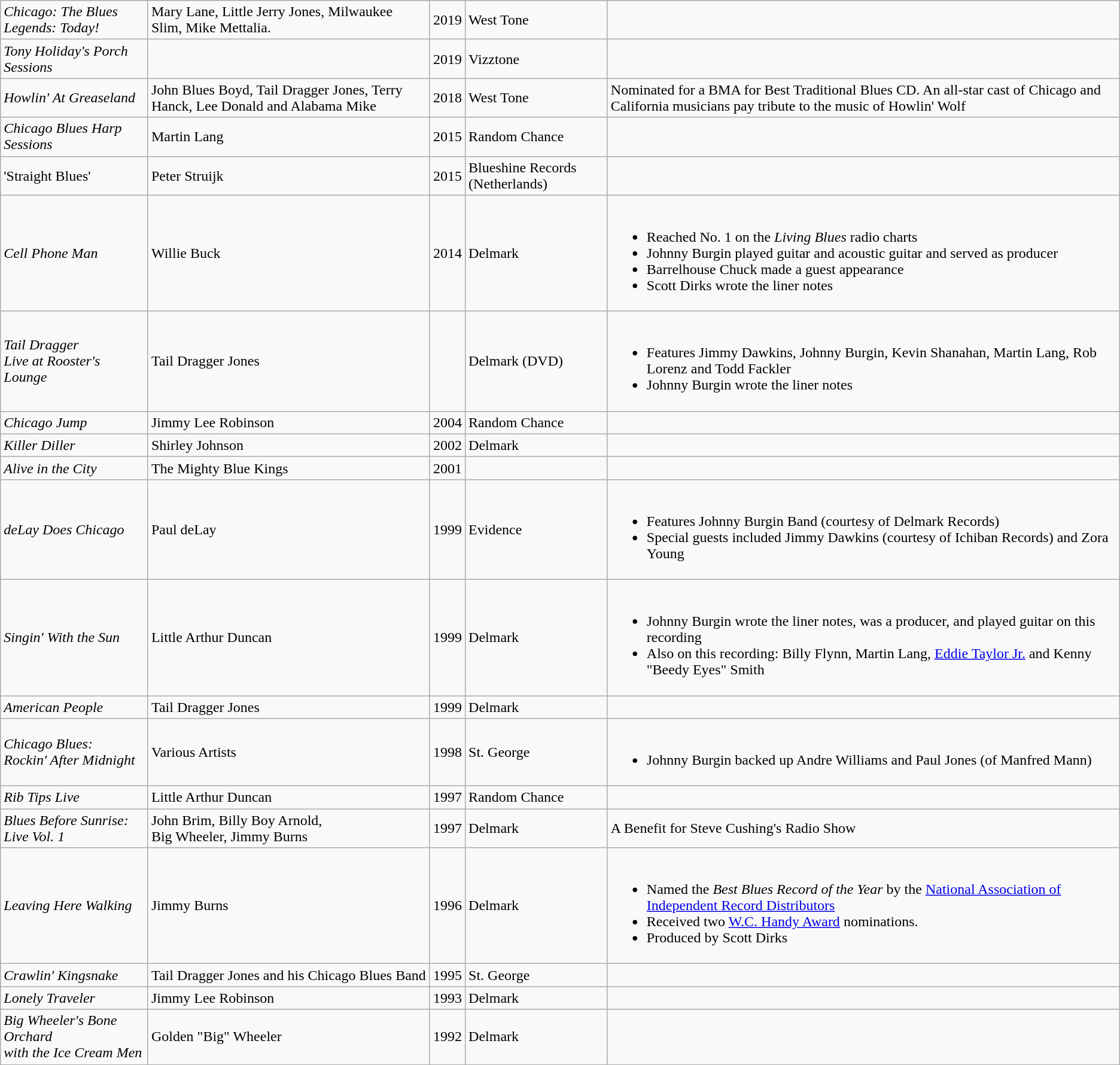<table class="wikitable">
<tr>
<td><em>Chicago: The Blues Legends: Today!</em></td>
<td>Mary Lane, Little Jerry Jones, Milwaukee Slim, Mike Mettalia.</td>
<td>2019</td>
<td>West Tone</td>
<td></td>
</tr>
<tr>
<td><em>Tony Holiday's Porch Sessions</em></td>
<td></td>
<td>2019</td>
<td>Vizztone</td>
<td></td>
</tr>
<tr>
<td><em>Howlin' At Greaseland</em></td>
<td>John Blues Boyd, Tail Dragger Jones, Terry Hanck, Lee Donald and Alabama Mike</td>
<td>2018</td>
<td>West Tone</td>
<td>Nominated for a BMA for Best Traditional Blues CD. An all-star cast of Chicago and California musicians pay tribute to the music of Howlin' Wolf</td>
</tr>
<tr>
<td><em>Chicago Blues Harp Sessions    </em></td>
<td>Martin Lang</td>
<td>2015</td>
<td>Random Chance</td>
<td></td>
</tr>
<tr>
<td>'Straight Blues'</td>
<td>Peter Struijk</td>
<td>2015</td>
<td>Blueshine Records (Netherlands)</td>
<td></td>
</tr>
<tr>
<td><em>Cell Phone Man</em></td>
<td>Willie Buck</td>
<td>2014</td>
<td>Delmark</td>
<td><br><ul><li>Reached No. 1 on the <em>Living Blues</em> radio charts</li><li>Johnny Burgin played guitar and acoustic guitar and served as producer</li><li>Barrelhouse Chuck made a guest appearance</li><li>Scott Dirks wrote the liner notes</li></ul></td>
</tr>
<tr>
<td><em>Tail Dragger</em><br><em>Live at Rooster's Lounge</em></td>
<td>Tail Dragger Jones</td>
<td></td>
<td>Delmark (DVD)</td>
<td><br><ul><li>Features Jimmy Dawkins, Johnny Burgin, Kevin Shanahan, Martin Lang, Rob Lorenz and Todd Fackler</li><li>Johnny Burgin wrote the liner notes</li></ul></td>
</tr>
<tr>
<td><em>Chicago Jump</em></td>
<td>Jimmy Lee Robinson</td>
<td>2004</td>
<td>Random Chance</td>
<td></td>
</tr>
<tr>
<td><em>Killer Diller</em></td>
<td>Shirley Johnson</td>
<td>2002</td>
<td>Delmark</td>
<td></td>
</tr>
<tr>
<td><em>Alive in the City</em></td>
<td>The Mighty Blue Kings</td>
<td>2001</td>
<td></td>
<td></td>
</tr>
<tr>
<td><em>deLay Does Chicago</em></td>
<td>Paul deLay</td>
<td>1999</td>
<td>Evidence</td>
<td><br><ul><li>Features Johnny Burgin Band (courtesy of Delmark Records)</li><li>Special guests included Jimmy Dawkins (courtesy of Ichiban Records) and Zora Young</li></ul></td>
</tr>
<tr>
<td><em>Singin' With the Sun</em></td>
<td>Little Arthur Duncan</td>
<td>1999</td>
<td>Delmark</td>
<td><br><ul><li>Johnny Burgin wrote the liner notes, was a producer, and played guitar on this recording</li><li>Also on this recording: Billy Flynn, Martin Lang, <a href='#'>Eddie Taylor Jr.</a> and Kenny "Beedy Eyes" Smith</li></ul></td>
</tr>
<tr>
<td><em>American People</em></td>
<td>Tail Dragger Jones</td>
<td>1999</td>
<td>Delmark</td>
<td></td>
</tr>
<tr>
<td><em>Chicago Blues:</em><br><em>Rockin' After Midnight</em></td>
<td>Various Artists</td>
<td>1998</td>
<td>St. George</td>
<td><br><ul><li>Johnny Burgin backed up Andre Williams and Paul Jones (of Manfred Mann) </li></ul></td>
</tr>
<tr>
<td><em>Rib Tips Live</em></td>
<td>Little Arthur Duncan</td>
<td>1997</td>
<td>Random Chance</td>
<td></td>
</tr>
<tr>
<td><em>Blues Before Sunrise:</em><br><em>Live Vol. 1</em></td>
<td>John Brim, Billy Boy Arnold,<br>Big Wheeler, Jimmy Burns</td>
<td>1997</td>
<td>Delmark</td>
<td>A Benefit for Steve Cushing's Radio Show</td>
</tr>
<tr>
<td><em>Leaving Here Walking</em></td>
<td>Jimmy Burns</td>
<td>1996</td>
<td>Delmark</td>
<td><br><ul><li>Named the <em>Best Blues Record of the Year</em> by the <a href='#'>National Association of Independent Record Distributors</a></li><li>Received two <a href='#'>W.C. Handy Award</a> nominations.</li><li>Produced by Scott Dirks</li></ul></td>
</tr>
<tr>
<td><em>Crawlin' Kingsnake</em></td>
<td>Tail Dragger Jones and his Chicago Blues Band</td>
<td>1995</td>
<td>St. George</td>
<td></td>
</tr>
<tr>
<td><em>Lonely Traveler</em></td>
<td>Jimmy Lee Robinson</td>
<td>1993</td>
<td>Delmark</td>
<td></td>
</tr>
<tr>
<td><em>Big Wheeler's Bone Orchard</em><br><em>with the Ice Cream Men</em></td>
<td>Golden "Big" Wheeler</td>
<td>1992</td>
<td>Delmark</td>
<td></td>
</tr>
</table>
